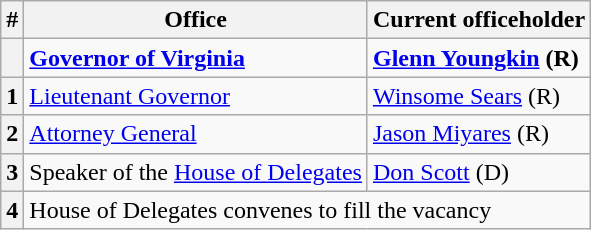<table class=wikitable>
<tr>
<th>#</th>
<th>Office</th>
<th>Current officeholder</th>
</tr>
<tr>
<th></th>
<td><strong><a href='#'>Governor of Virginia</a></strong></td>
<td><strong><a href='#'>Glenn Youngkin</a> (R)</strong></td>
</tr>
<tr>
<th>1</th>
<td><a href='#'>Lieutenant Governor</a></td>
<td><a href='#'>Winsome Sears</a> (R)</td>
</tr>
<tr>
<th>2</th>
<td><a href='#'>Attorney General</a></td>
<td><a href='#'>Jason Miyares</a> (R)</td>
</tr>
<tr>
<th>3</th>
<td>Speaker of the <a href='#'>House of Delegates</a></td>
<td><a href='#'>Don Scott</a> (D)</td>
</tr>
<tr>
<th>4</th>
<td colspan=2>House of Delegates convenes to fill the vacancy</td>
</tr>
</table>
